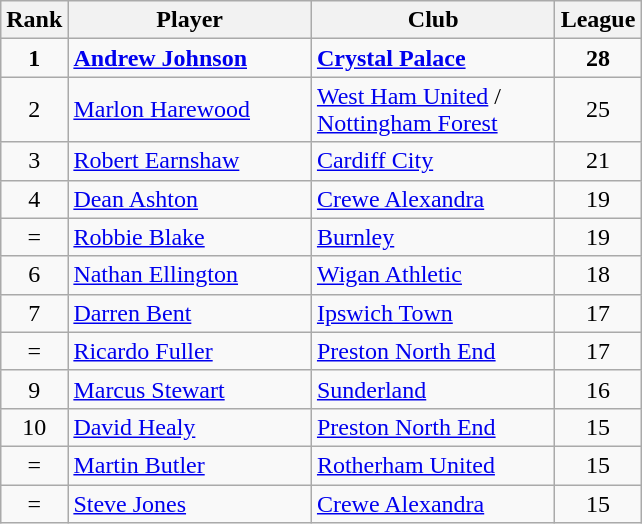<table class="wikitable" style="text-align: center;">
<tr>
<th width=20>Rank</th>
<th width=155>Player</th>
<th width=155>Club</th>
<th width=50>League</th>
</tr>
<tr>
<td><strong>1</strong></td>
<td align=left> <strong> <a href='#'>Andrew Johnson</a> </strong></td>
<td align=left><strong> <a href='#'>Crystal Palace</a> </strong></td>
<td><strong>28</strong></td>
</tr>
<tr>
<td>2</td>
<td align=left> <a href='#'>Marlon Harewood</a></td>
<td align=left><a href='#'>West Ham United</a> /<br><a href='#'>Nottingham Forest</a></td>
<td>25</td>
</tr>
<tr>
<td>3</td>
<td align=left> <a href='#'>Robert Earnshaw</a></td>
<td align=left><a href='#'>Cardiff City</a></td>
<td>21</td>
</tr>
<tr>
<td>4</td>
<td align=left> <a href='#'>Dean Ashton</a></td>
<td align=left><a href='#'>Crewe Alexandra</a></td>
<td>19</td>
</tr>
<tr>
<td>=</td>
<td align=left> <a href='#'>Robbie Blake</a></td>
<td align=left><a href='#'>Burnley</a></td>
<td>19</td>
</tr>
<tr>
<td>6</td>
<td align=left> <a href='#'>Nathan Ellington</a></td>
<td align=left><a href='#'>Wigan Athletic</a></td>
<td>18</td>
</tr>
<tr>
<td>7</td>
<td align=left> <a href='#'>Darren Bent</a></td>
<td align=left><a href='#'>Ipswich Town</a></td>
<td>17</td>
</tr>
<tr>
<td>=</td>
<td align=left> <a href='#'>Ricardo Fuller</a></td>
<td align=left><a href='#'>Preston North End</a></td>
<td>17</td>
</tr>
<tr>
<td>9</td>
<td align=left> <a href='#'>Marcus Stewart</a></td>
<td align=left><a href='#'>Sunderland</a></td>
<td>16</td>
</tr>
<tr>
<td>10</td>
<td align=left> <a href='#'>David Healy</a></td>
<td align=left><a href='#'>Preston North End</a></td>
<td>15</td>
</tr>
<tr>
<td>=</td>
<td align=left> <a href='#'>Martin Butler</a></td>
<td align=left><a href='#'>Rotherham United</a></td>
<td>15</td>
</tr>
<tr>
<td>=</td>
<td align=left> <a href='#'>Steve Jones</a></td>
<td align=left><a href='#'>Crewe Alexandra</a></td>
<td>15</td>
</tr>
</table>
